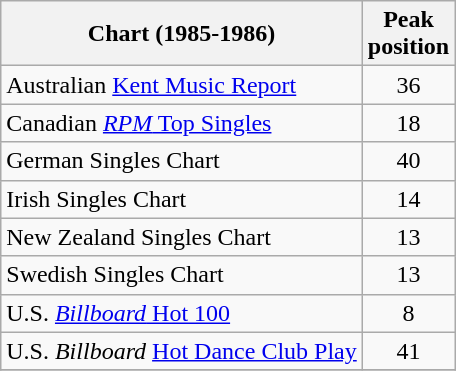<table class="wikitable sortable">
<tr>
<th>Chart (1985-1986)</th>
<th>Peak<br>position</th>
</tr>
<tr>
<td>Australian <a href='#'>Kent Music Report</a></td>
<td align="center">36</td>
</tr>
<tr>
<td align="left">Canadian <a href='#'><em>RPM</em> Top Singles</a></td>
<td align="center">18</td>
</tr>
<tr>
<td>German Singles Chart</td>
<td align="center">40</td>
</tr>
<tr>
<td>Irish Singles Chart</td>
<td align="center">14</td>
</tr>
<tr>
<td>New Zealand Singles Chart</td>
<td align="center">13</td>
</tr>
<tr>
<td>Swedish Singles Chart</td>
<td align="center">13</td>
</tr>
<tr>
<td>U.S. <a href='#'><em>Billboard</em> Hot 100</a></td>
<td align="center">8</td>
</tr>
<tr>
<td>U.S. <em>Billboard</em> <a href='#'>Hot Dance Club Play</a></td>
<td align="center">41</td>
</tr>
<tr>
</tr>
</table>
